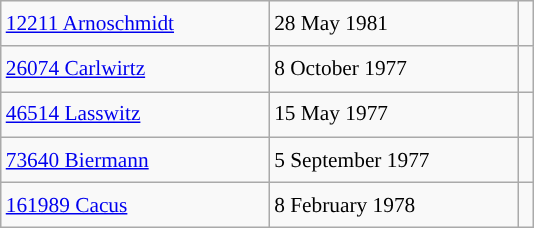<table class="wikitable" style="font-size: 89%; float: left; width: 25em; margin-right: 1em; line-height: 1.65em !important;">
<tr>
<td><a href='#'>12211 Arnoschmidt</a></td>
<td>28 May 1981</td>
<td></td>
</tr>
<tr>
<td><a href='#'>26074 Carlwirtz</a></td>
<td>8 October 1977</td>
<td></td>
</tr>
<tr>
<td><a href='#'>46514 Lasswitz</a></td>
<td>15 May 1977</td>
<td></td>
</tr>
<tr>
<td><a href='#'>73640 Biermann</a></td>
<td>5 September 1977</td>
<td></td>
</tr>
<tr>
<td><a href='#'>161989 Cacus</a></td>
<td>8 February 1978</td>
<td></td>
</tr>
</table>
